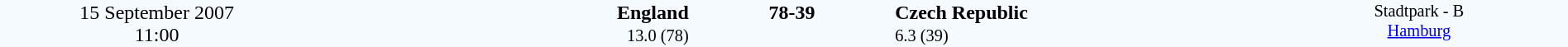<table style="width: 100%; background:#F5FAFF;" cellspacing="0">
<tr>
<td align=center rowspan=3 width=20%>15 September 2007<br>11:00</td>
</tr>
<tr>
<td width=24% align=right><strong>England</strong></td>
<td align=center width=13%><strong>78-39</strong></td>
<td width=24%><strong>Czech Republic</strong></td>
<td style=font-size:85% rowspan=3 valign=top align=center>Stadtpark - B <br><a href='#'>Hamburg</a></td>
</tr>
<tr style=font-size:85%>
<td align=right>13.0 (78)</td>
<td align=center></td>
<td>6.3 (39)</td>
</tr>
</table>
